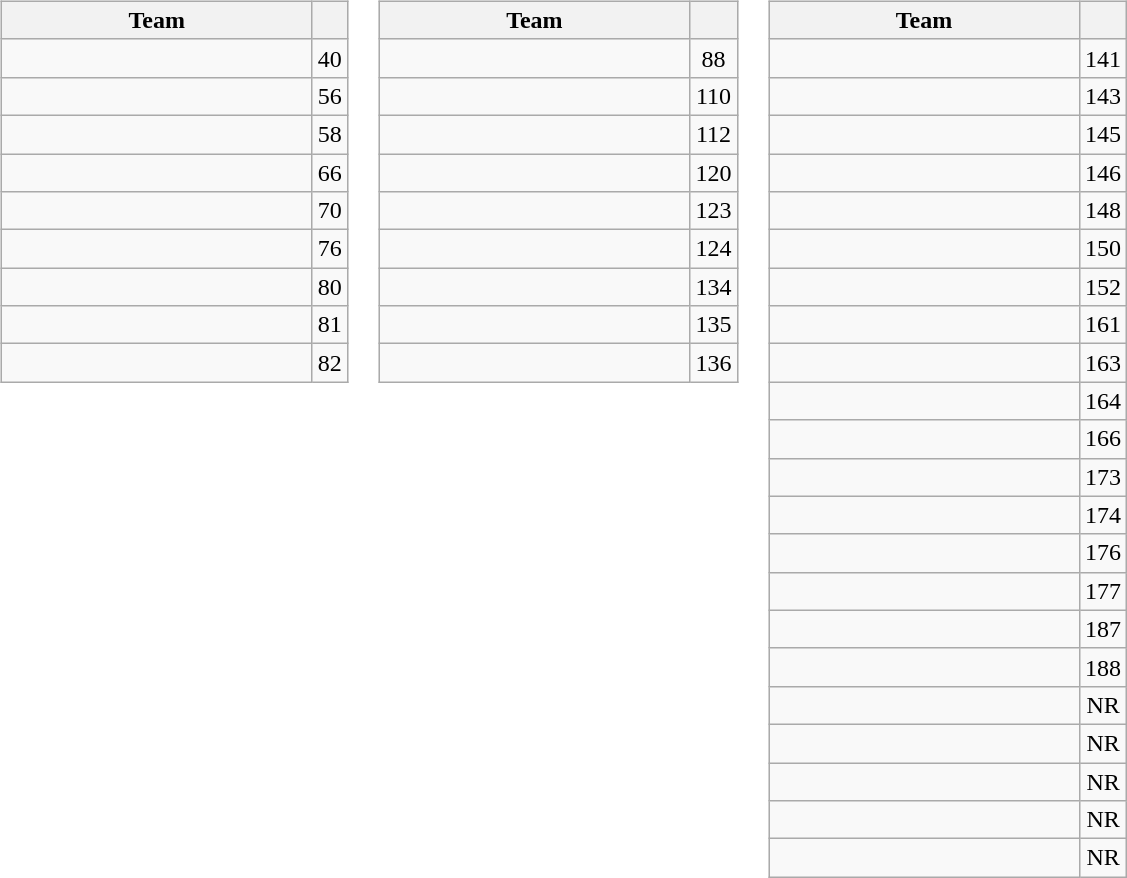<table>
<tr style="vertical-align: top;">
<td><br><table class="wikitable">
<tr>
<th style="width: 200px;">Team</th>
<th></th>
</tr>
<tr>
<td><strong></strong></td>
<td style="text-align: center;">40</td>
</tr>
<tr>
<td></td>
<td style="text-align: center;">56</td>
</tr>
<tr>
<td><strong></strong></td>
<td style="text-align: center;">58</td>
</tr>
<tr>
<td></td>
<td style="text-align: center;">66</td>
</tr>
<tr>
<td></td>
<td style="text-align: center;">70</td>
</tr>
<tr>
<td><strong></strong></td>
<td style="text-align: center;">76</td>
</tr>
<tr>
<td><strong></strong></td>
<td style="text-align: center;">80</td>
</tr>
<tr>
<td><strong></strong></td>
<td style="text-align: center;">81</td>
</tr>
<tr>
<td><strong></strong></td>
<td style="text-align: center;">82</td>
</tr>
</table>
</td>
<td><br><table class="wikitable">
<tr>
<th style="width: 200px;">Team</th>
<th></th>
</tr>
<tr>
<td></td>
<td style="text-align: center;">88</td>
</tr>
<tr>
<td></td>
<td style="text-align: center;">110</td>
</tr>
<tr>
<td><strong></strong></td>
<td style="text-align: center;">112</td>
</tr>
<tr>
<td></td>
<td style="text-align: center;">120</td>
</tr>
<tr>
<td></td>
<td style="text-align: center;">123</td>
</tr>
<tr>
<td></td>
<td style="text-align: center;">124</td>
</tr>
<tr>
<td></td>
<td style="text-align: center;">134</td>
</tr>
<tr>
<td></td>
<td style="text-align: center;">135</td>
</tr>
<tr>
<td></td>
<td style="text-align: center;">136</td>
</tr>
</table>
</td>
<td><br><table class="wikitable">
<tr>
<th style="width: 200px;">Team</th>
<th></th>
</tr>
<tr>
<td></td>
<td style="text-align: center;">141</td>
</tr>
<tr>
<td></td>
<td style="text-align: center;">143</td>
</tr>
<tr>
<td></td>
<td style="text-align: center;">145</td>
</tr>
<tr>
<td></td>
<td style="text-align: center;">146</td>
</tr>
<tr>
<td></td>
<td style="text-align: center;">148</td>
</tr>
<tr>
<td><strong></strong></td>
<td style="text-align: center;">150</td>
</tr>
<tr>
<td><strong></strong></td>
<td style="text-align: center;">152</td>
</tr>
<tr>
<td></td>
<td style="text-align: center;">161</td>
</tr>
<tr>
<td></td>
<td style="text-align: center;">163</td>
</tr>
<tr>
<td></td>
<td style="text-align: center;">164</td>
</tr>
<tr>
<td></td>
<td style="text-align: center;">166</td>
</tr>
<tr>
<td></td>
<td style="text-align: center;">173</td>
</tr>
<tr>
<td></td>
<td style="text-align: center;">174</td>
</tr>
<tr>
<td></td>
<td style="text-align: center;">176</td>
</tr>
<tr>
<td></td>
<td style="text-align: center;">177</td>
</tr>
<tr>
<td></td>
<td style="text-align: center;">187</td>
</tr>
<tr>
<td></td>
<td style="text-align: center;">188</td>
</tr>
<tr>
<td></td>
<td style="text-align: center;">NR</td>
</tr>
<tr>
<td></td>
<td style="text-align: center;">NR</td>
</tr>
<tr>
<td></td>
<td style="text-align: center;">NR</td>
</tr>
<tr>
<td></td>
<td style="text-align: center;">NR</td>
</tr>
<tr>
<td></td>
<td style="text-align: center;">NR</td>
</tr>
</table>
</td>
</tr>
</table>
